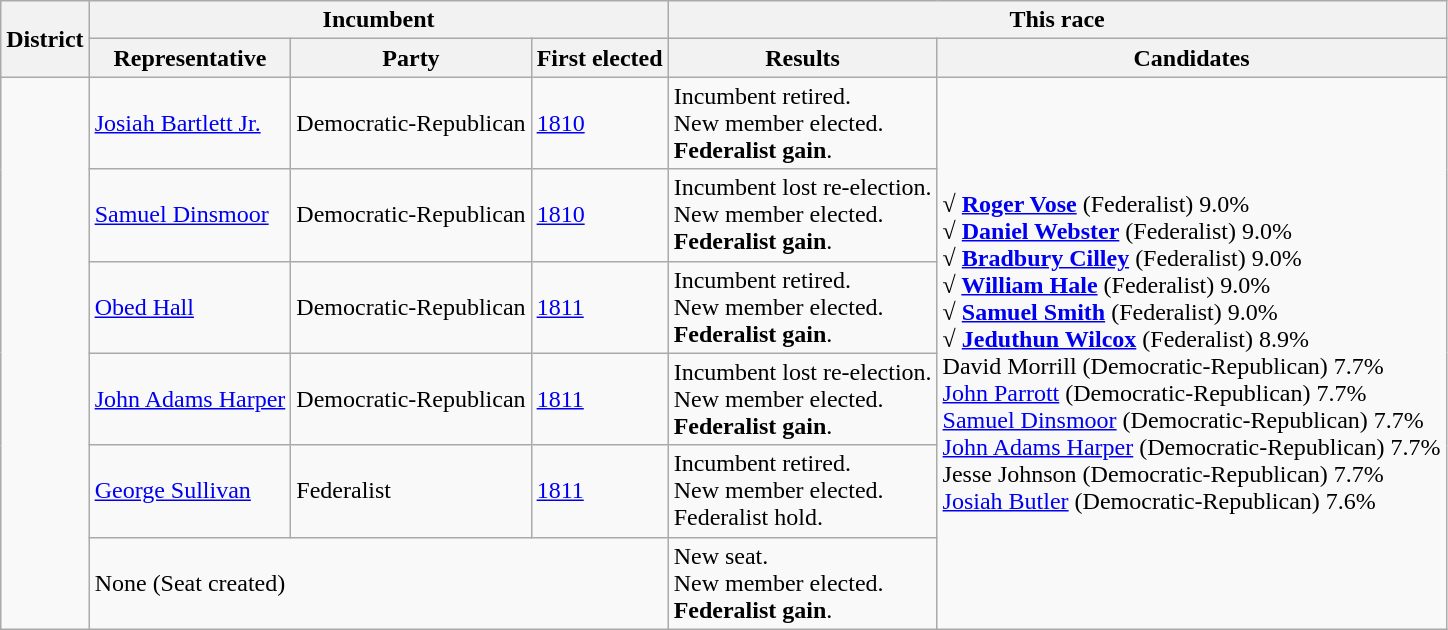<table class=wikitable>
<tr>
<th rowspan=2>District</th>
<th colspan=3>Incumbent</th>
<th colspan=2>This race</th>
</tr>
<tr>
<th>Representative</th>
<th>Party</th>
<th>First elected</th>
<th>Results</th>
<th>Candidates</th>
</tr>
<tr>
<td rowspan=6><br></td>
<td><a href='#'>Josiah Bartlett Jr.</a></td>
<td>Democratic-Republican</td>
<td><a href='#'>1810</a></td>
<td>Incumbent retired.<br>New member elected.<br><strong>Federalist gain</strong>.</td>
<td rowspan=6 nowrap><strong>√ <a href='#'>Roger Vose</a></strong> (Federalist) 9.0%<br><strong>√ <a href='#'>Daniel Webster</a></strong> (Federalist) 9.0%<br><strong>√ <a href='#'>Bradbury Cilley</a></strong> (Federalist) 9.0%<br><strong>√ <a href='#'>William Hale</a></strong> (Federalist) 9.0%<br><strong>√ <a href='#'>Samuel Smith</a></strong> (Federalist) 9.0%<br><strong>√ <a href='#'>Jeduthun Wilcox</a></strong> (Federalist) 8.9%<br>David Morrill (Democratic-Republican) 7.7%<br><a href='#'>John Parrott</a> (Democratic-Republican) 7.7%<br><a href='#'>Samuel Dinsmoor</a> (Democratic-Republican) 7.7%<br><a href='#'>John Adams Harper</a> (Democratic-Republican) 7.7%<br>Jesse Johnson (Democratic-Republican) 7.7%<br><a href='#'>Josiah Butler</a> (Democratic-Republican) 7.6%</td>
</tr>
<tr>
<td><a href='#'>Samuel Dinsmoor</a></td>
<td>Democratic-Republican</td>
<td><a href='#'>1810</a></td>
<td>Incumbent lost re-election.<br>New member elected.<br><strong>Federalist gain</strong>.</td>
</tr>
<tr>
<td><a href='#'>Obed Hall</a></td>
<td>Democratic-Republican</td>
<td><a href='#'>1811</a></td>
<td>Incumbent retired.<br>New member elected.<br><strong>Federalist gain</strong>.</td>
</tr>
<tr>
<td><a href='#'>John Adams Harper</a></td>
<td>Democratic-Republican</td>
<td><a href='#'>1811</a></td>
<td>Incumbent lost re-election.<br>New member elected.<br><strong>Federalist gain</strong>.</td>
</tr>
<tr>
<td><a href='#'>George Sullivan</a></td>
<td>Federalist</td>
<td><a href='#'>1811</a></td>
<td>Incumbent retired.<br>New member elected.<br>Federalist hold.</td>
</tr>
<tr>
<td colspan=3>None (Seat created)</td>
<td>New seat.<br>New member elected.<br><strong>Federalist gain</strong>.</td>
</tr>
</table>
